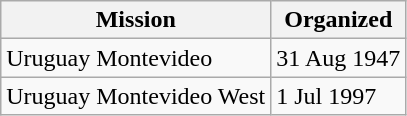<table class="wikitable sortable">
<tr>
<th>Mission</th>
<th data-sort-type=date>Organized</th>
</tr>
<tr>
<td>Uruguay Montevideo</td>
<td>31 Aug 1947</td>
</tr>
<tr>
<td>Uruguay Montevideo West</td>
<td>1 Jul 1997</td>
</tr>
</table>
